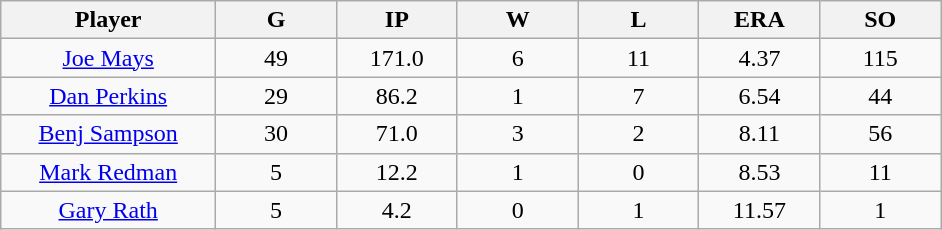<table class="wikitable sortable">
<tr>
<th bgcolor="#DDDDFF" width="16%">Player</th>
<th bgcolor="#DDDDFF" width="9%">G</th>
<th bgcolor="#DDDDFF" width="9%">IP</th>
<th bgcolor="#DDDDFF" width="9%">W</th>
<th bgcolor="#DDDDFF" width="9%">L</th>
<th bgcolor="#DDDDFF" width="9%">ERA</th>
<th bgcolor="#DDDDFF" width="9%">SO</th>
</tr>
<tr align="center">
<td><a href='#'>Joe Mays</a></td>
<td>49</td>
<td>171.0</td>
<td>6</td>
<td>11</td>
<td>4.37</td>
<td>115</td>
</tr>
<tr align=center>
<td><a href='#'>Dan Perkins</a></td>
<td>29</td>
<td>86.2</td>
<td>1</td>
<td>7</td>
<td>6.54</td>
<td>44</td>
</tr>
<tr align=center>
<td><a href='#'>Benj Sampson</a></td>
<td>30</td>
<td>71.0</td>
<td>3</td>
<td>2</td>
<td>8.11</td>
<td>56</td>
</tr>
<tr align=center>
<td><a href='#'>Mark Redman</a></td>
<td>5</td>
<td>12.2</td>
<td>1</td>
<td>0</td>
<td>8.53</td>
<td>11</td>
</tr>
<tr align=center>
<td><a href='#'>Gary Rath</a></td>
<td>5</td>
<td>4.2</td>
<td>0</td>
<td>1</td>
<td>11.57</td>
<td>1</td>
</tr>
</table>
